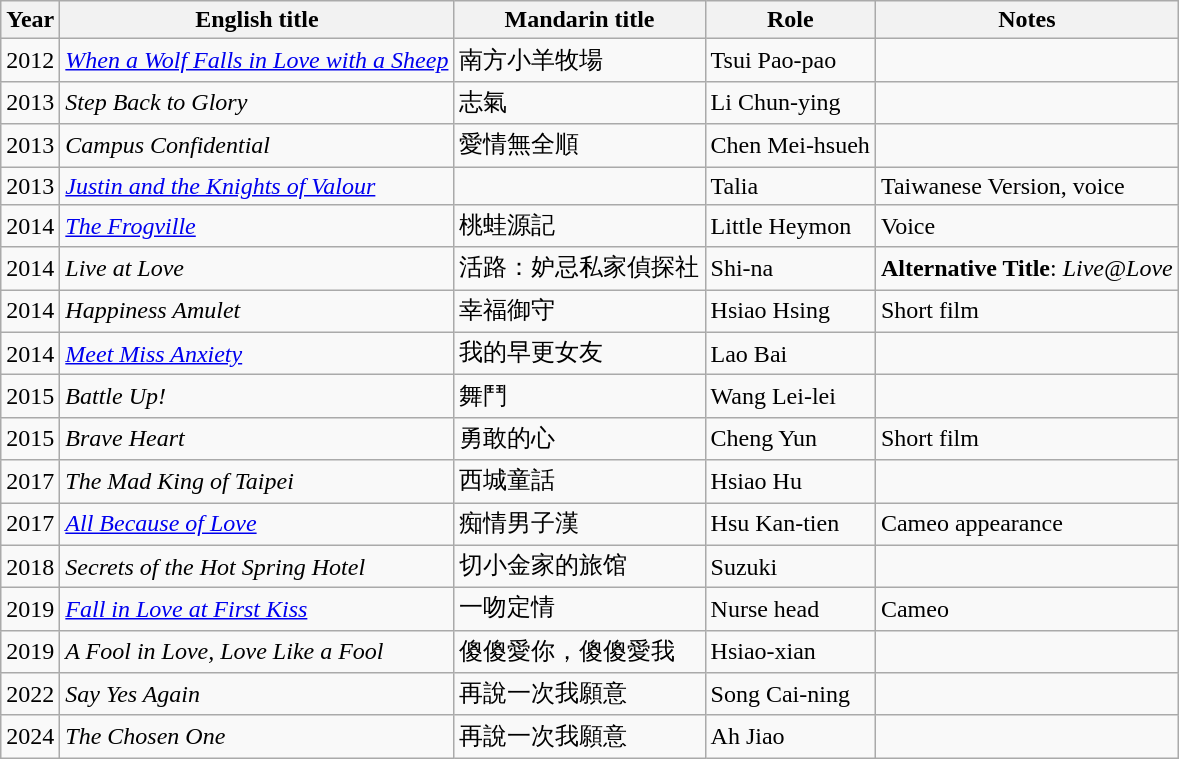<table class="wikitable sortable">
<tr>
<th>Year</th>
<th>English title</th>
<th>Mandarin title</th>
<th>Role</th>
<th class="unsortable">Notes</th>
</tr>
<tr>
<td>2012</td>
<td><em><a href='#'>When a Wolf Falls in Love with a Sheep</a></em></td>
<td>南方小羊牧場</td>
<td>Tsui Pao-pao</td>
<td></td>
</tr>
<tr>
<td>2013</td>
<td><em>Step Back to Glory</em></td>
<td>志氣</td>
<td>Li Chun-ying</td>
<td></td>
</tr>
<tr>
<td>2013</td>
<td><em>Campus Confidential</em></td>
<td>愛情無全順</td>
<td>Chen Mei-hsueh</td>
<td></td>
</tr>
<tr>
<td>2013</td>
<td><em><a href='#'>Justin and the Knights of Valour</a></em></td>
<td></td>
<td>Talia</td>
<td>Taiwanese Version, voice</td>
</tr>
<tr>
<td>2014</td>
<td><em><a href='#'>The Frogville</a></em></td>
<td>桃蛙源記</td>
<td>Little Heymon</td>
<td>Voice</td>
</tr>
<tr>
<td>2014</td>
<td><em>Live at Love</em></td>
<td>活路：妒忌私家偵探社</td>
<td>Shi-na</td>
<td><strong>Alternative Title</strong>: <em>Live@Love</em></td>
</tr>
<tr>
<td>2014</td>
<td><em>Happiness Amulet</em></td>
<td>幸福御守</td>
<td>Hsiao Hsing</td>
<td>Short film</td>
</tr>
<tr>
<td>2014</td>
<td><em><a href='#'>Meet Miss Anxiety</a></em></td>
<td>我的早更女友</td>
<td>Lao Bai</td>
<td></td>
</tr>
<tr>
<td>2015</td>
<td><em>Battle Up!</em></td>
<td>舞鬥</td>
<td>Wang Lei-lei</td>
<td></td>
</tr>
<tr>
<td>2015</td>
<td><em>Brave Heart</em></td>
<td>勇敢的心</td>
<td>Cheng Yun</td>
<td>Short film</td>
</tr>
<tr>
<td>2017</td>
<td><em>The Mad King of Taipei</em></td>
<td>西城童話</td>
<td>Hsiao Hu</td>
<td></td>
</tr>
<tr>
<td>2017</td>
<td><em><a href='#'>All Because of Love</a></em></td>
<td>痴情男子漢</td>
<td>Hsu Kan-tien</td>
<td>Cameo appearance</td>
</tr>
<tr>
<td>2018</td>
<td><em>Secrets of the Hot Spring Hotel</em></td>
<td>切小金家的旅馆</td>
<td>Suzuki</td>
<td></td>
</tr>
<tr>
<td>2019</td>
<td><em><a href='#'>Fall in Love at First Kiss</a></em></td>
<td>一吻定情</td>
<td>Nurse head</td>
<td>Cameo</td>
</tr>
<tr>
<td>2019</td>
<td><em>A Fool in Love, Love Like a Fool</em></td>
<td>傻傻愛你，傻傻愛我</td>
<td>Hsiao-xian</td>
<td></td>
</tr>
<tr>
<td>2022</td>
<td><em>Say Yes Again</em></td>
<td>再說一次我願意</td>
<td>Song Cai-ning</td>
<td></td>
</tr>
<tr>
<td>2024</td>
<td><em>The Chosen One</em></td>
<td>再說一次我願意</td>
<td>Ah Jiao</td>
<td></td>
</tr>
</table>
